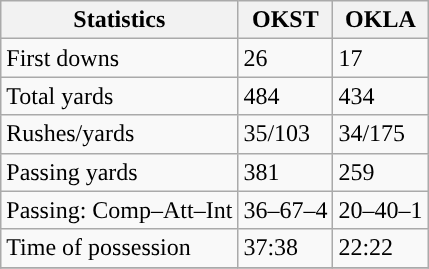<table class="wikitable" style="float: left;">
<tr>
<th>Statistics</th>
<th>OKST</th>
<th>OKLA</th>
</tr>
<tr>
<td>First downs</td>
<td>26</td>
<td>17</td>
</tr>
<tr>
<td>Total yards</td>
<td>484</td>
<td>434</td>
</tr>
<tr>
<td>Rushes/yards</td>
<td>35/103</td>
<td>34/175</td>
</tr>
<tr>
<td>Passing yards</td>
<td>381</td>
<td>259</td>
</tr>
<tr>
<td>Passing: Comp–Att–Int</td>
<td>36–67–4</td>
<td>20–40–1</td>
</tr>
<tr>
<td>Time of possession</td>
<td>37:38</td>
<td>22:22</td>
</tr>
<tr>
</tr>
</table>
